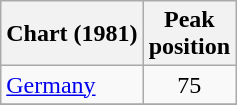<table class="wikitable">
<tr>
<th align="left">Chart (1981)</th>
<th align="left">Peak<br>position</th>
</tr>
<tr>
<td align="left"><a href='#'>Germany</a></td>
<td align="center">75</td>
</tr>
<tr>
</tr>
</table>
